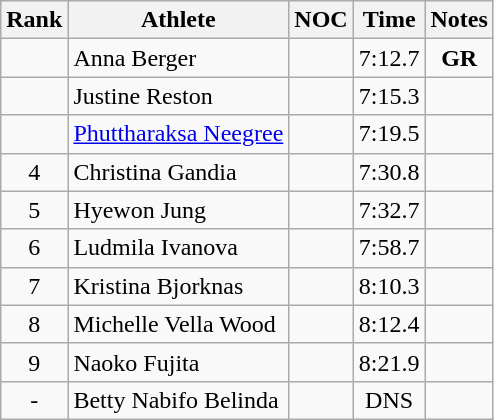<table class="wikitable" style="text-align:center;">
<tr>
<th>Rank</th>
<th>Athlete</th>
<th>NOC</th>
<th>Time</th>
<th>Notes</th>
</tr>
<tr>
<td></td>
<td align="left">Anna Berger</td>
<td align="left"></td>
<td>7:12.7</td>
<td><strong>GR</strong></td>
</tr>
<tr>
<td></td>
<td align="left">Justine Reston</td>
<td align="left"></td>
<td>7:15.3</td>
<td></td>
</tr>
<tr>
<td></td>
<td align="left"><a href='#'>Phuttharaksa Neegree</a></td>
<td align="left"></td>
<td>7:19.5</td>
<td></td>
</tr>
<tr>
<td>4</td>
<td align="left">Christina Gandia</td>
<td align="left"></td>
<td>7:30.8</td>
<td></td>
</tr>
<tr>
<td>5</td>
<td align="left">Hyewon Jung</td>
<td align="left"></td>
<td>7:32.7</td>
<td></td>
</tr>
<tr>
<td>6</td>
<td align="left">Ludmila Ivanova</td>
<td align="left"></td>
<td>7:58.7</td>
<td></td>
</tr>
<tr>
<td>7</td>
<td align="left">Kristina Bjorknas</td>
<td align="left"></td>
<td>8:10.3</td>
<td></td>
</tr>
<tr>
<td>8</td>
<td align="left">Michelle Vella Wood</td>
<td align="left"></td>
<td>8:12.4</td>
<td></td>
</tr>
<tr>
<td>9</td>
<td align="left">Naoko Fujita</td>
<td align="left"></td>
<td>8:21.9</td>
<td></td>
</tr>
<tr>
<td>-</td>
<td align="left">Betty Nabifo Belinda</td>
<td align="left"></td>
<td>DNS</td>
<td></td>
</tr>
</table>
